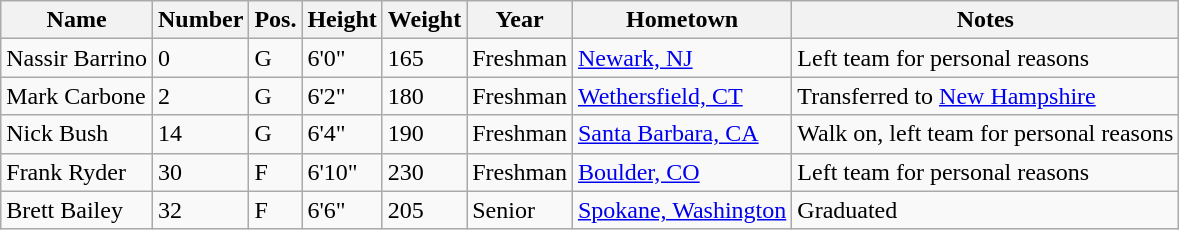<table class="wikitable sortable" border="1">
<tr>
<th>Name</th>
<th>Number</th>
<th>Pos.</th>
<th>Height</th>
<th>Weight</th>
<th>Year</th>
<th>Hometown</th>
<th class="unsortable">Notes</th>
</tr>
<tr>
<td>Nassir Barrino</td>
<td>0</td>
<td>G</td>
<td>6'0"</td>
<td>165</td>
<td>Freshman</td>
<td><a href='#'>Newark, NJ</a></td>
<td>Left team for personal reasons</td>
</tr>
<tr>
<td>Mark Carbone</td>
<td>2</td>
<td>G</td>
<td>6'2"</td>
<td>180</td>
<td>Freshman</td>
<td><a href='#'>Wethersfield, CT</a></td>
<td>Transferred to <a href='#'>New Hampshire</a></td>
</tr>
<tr>
<td>Nick Bush</td>
<td>14</td>
<td>G</td>
<td>6'4"</td>
<td>190</td>
<td>Freshman</td>
<td><a href='#'>Santa Barbara, CA</a></td>
<td>Walk on, left team for personal reasons</td>
</tr>
<tr>
<td>Frank Ryder</td>
<td>30</td>
<td>F</td>
<td>6'10"</td>
<td>230</td>
<td>Freshman</td>
<td><a href='#'>Boulder, CO</a></td>
<td>Left team for personal reasons</td>
</tr>
<tr>
<td>Brett Bailey</td>
<td>32</td>
<td>F</td>
<td>6'6"</td>
<td>205</td>
<td>Senior</td>
<td><a href='#'>Spokane, Washington</a></td>
<td>Graduated</td>
</tr>
</table>
